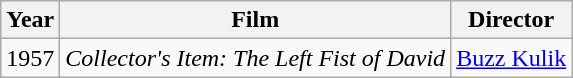<table class="wikitable">
<tr>
<th>Year</th>
<th>Film</th>
<th>Director</th>
</tr>
<tr>
<td>1957</td>
<td><em>Collector's Item: The Left Fist of David</em></td>
<td><a href='#'>Buzz Kulik</a></td>
</tr>
</table>
